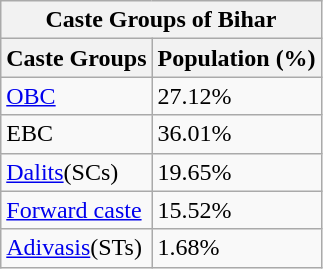<table class="wikitable">
<tr>
<th colspan="2">Caste Groups of Bihar</th>
</tr>
<tr>
<th>Caste Groups</th>
<th>Population (%)</th>
</tr>
<tr>
<td><a href='#'>OBC</a></td>
<td>27.12%</td>
</tr>
<tr>
<td>EBC</td>
<td>36.01%</td>
</tr>
<tr>
<td><a href='#'>Dalits</a>(SCs)</td>
<td>19.65%</td>
</tr>
<tr>
<td><a href='#'>Forward caste</a></td>
<td>15.52%</td>
</tr>
<tr>
<td><a href='#'>Adivasis</a>(STs)</td>
<td>1.68%</td>
</tr>
</table>
